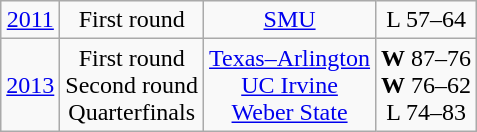<table class="wikitable" style="text-align:center">
<tr>
<td><a href='#'>2011</a></td>
<td>First round</td>
<td><a href='#'>SMU</a></td>
<td>L 57–64</td>
</tr>
<tr>
<td><a href='#'>2013</a></td>
<td>First round<br>Second round<br>Quarterfinals</td>
<td><a href='#'>Texas–Arlington</a><br><a href='#'>UC Irvine</a><br><a href='#'>Weber State</a></td>
<td><strong>W</strong> 87–76<br><strong>W</strong> 76–62<br>L 74–83</td>
</tr>
</table>
